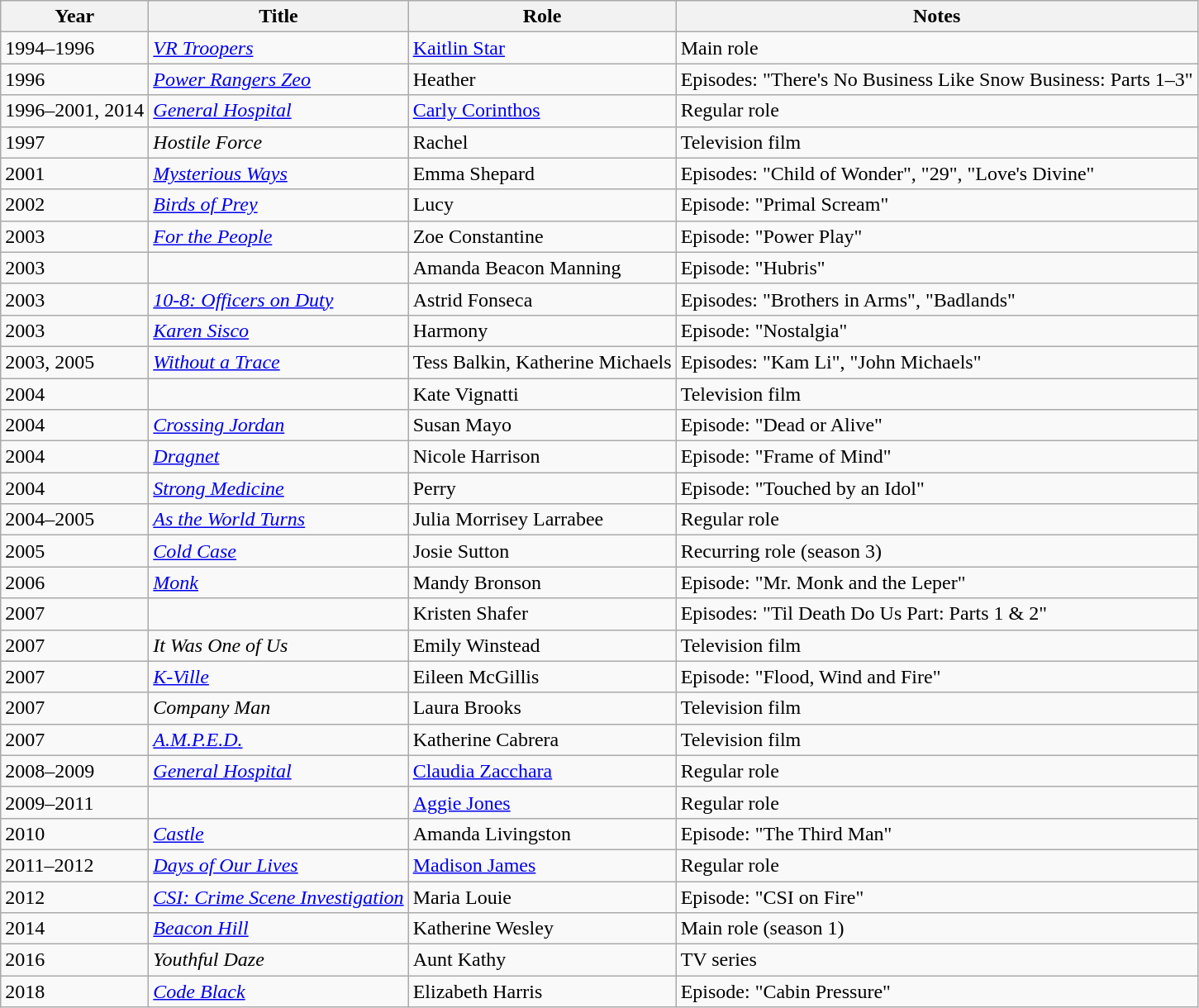<table class="wikitable sortable">
<tr>
<th>Year</th>
<th>Title</th>
<th>Role</th>
<th class="unsortable">Notes</th>
</tr>
<tr>
<td>1994–1996</td>
<td><em><a href='#'>VR Troopers</a></em></td>
<td><a href='#'>Kaitlin Star</a></td>
<td>Main role</td>
</tr>
<tr>
<td>1996</td>
<td><em><a href='#'>Power Rangers Zeo</a></em></td>
<td>Heather</td>
<td>Episodes: "There's No Business Like Snow Business: Parts 1–3"</td>
</tr>
<tr>
<td>1996–2001, 2014</td>
<td><em><a href='#'>General Hospital</a></em></td>
<td><a href='#'>Carly Corinthos</a></td>
<td>Regular role</td>
</tr>
<tr>
<td>1997</td>
<td><em>Hostile Force</em></td>
<td>Rachel</td>
<td>Television film</td>
</tr>
<tr>
<td>2001</td>
<td><em><a href='#'>Mysterious Ways</a></em></td>
<td>Emma Shepard</td>
<td>Episodes: "Child of Wonder", "29", "Love's Divine"</td>
</tr>
<tr>
<td>2002</td>
<td><em><a href='#'>Birds of Prey</a></em></td>
<td>Lucy</td>
<td>Episode: "Primal Scream"</td>
</tr>
<tr>
<td>2003</td>
<td><em><a href='#'>For the People</a></em></td>
<td>Zoe Constantine</td>
<td>Episode: "Power Play"</td>
</tr>
<tr>
<td>2003</td>
<td><em></em></td>
<td>Amanda Beacon Manning</td>
<td>Episode: "Hubris"</td>
</tr>
<tr>
<td>2003</td>
<td><em><a href='#'>10-8: Officers on Duty</a></em></td>
<td>Astrid Fonseca</td>
<td>Episodes: "Brothers in Arms", "Badlands"</td>
</tr>
<tr>
<td>2003</td>
<td><em><a href='#'>Karen Sisco</a></em></td>
<td>Harmony</td>
<td>Episode: "Nostalgia"</td>
</tr>
<tr>
<td>2003, 2005</td>
<td><em><a href='#'>Without a Trace</a></em></td>
<td>Tess Balkin, Katherine Michaels</td>
<td>Episodes: "Kam Li", "John Michaels"</td>
</tr>
<tr>
<td>2004</td>
<td><em></em></td>
<td>Kate Vignatti</td>
<td>Television film</td>
</tr>
<tr>
<td>2004</td>
<td><em><a href='#'>Crossing Jordan</a></em></td>
<td>Susan Mayo</td>
<td>Episode: "Dead or Alive"</td>
</tr>
<tr>
<td>2004</td>
<td><em><a href='#'>Dragnet</a></em></td>
<td>Nicole Harrison</td>
<td>Episode: "Frame of Mind"</td>
</tr>
<tr>
<td>2004</td>
<td><em><a href='#'>Strong Medicine</a></em></td>
<td>Perry</td>
<td>Episode: "Touched by an Idol"</td>
</tr>
<tr>
<td>2004–2005</td>
<td><em><a href='#'>As the World Turns</a></em></td>
<td>Julia Morrisey Larrabee</td>
<td>Regular role</td>
</tr>
<tr>
<td>2005</td>
<td><em><a href='#'>Cold Case</a></em></td>
<td>Josie Sutton</td>
<td>Recurring role (season 3)</td>
</tr>
<tr>
<td>2006</td>
<td><em><a href='#'>Monk</a></em></td>
<td>Mandy Bronson</td>
<td>Episode: "Mr. Monk and the Leper"</td>
</tr>
<tr>
<td>2007</td>
<td><em></em></td>
<td>Kristen Shafer</td>
<td>Episodes: "Til Death Do Us Part: Parts 1 & 2"</td>
</tr>
<tr>
<td>2007</td>
<td><em>It Was One of Us</em></td>
<td>Emily Winstead</td>
<td>Television film</td>
</tr>
<tr>
<td>2007</td>
<td><em><a href='#'>K-Ville</a></em></td>
<td>Eileen McGillis</td>
<td>Episode: "Flood, Wind and Fire"</td>
</tr>
<tr>
<td>2007</td>
<td><em>Company Man</em></td>
<td>Laura Brooks</td>
<td>Television film</td>
</tr>
<tr>
<td>2007</td>
<td><em><a href='#'>A.M.P.E.D.</a></em></td>
<td>Katherine Cabrera</td>
<td>Television film</td>
</tr>
<tr>
<td>2008–2009</td>
<td><em><a href='#'>General Hospital</a></em></td>
<td><a href='#'>Claudia Zacchara</a></td>
<td>Regular role</td>
</tr>
<tr>
<td>2009–2011</td>
<td><em></em></td>
<td><a href='#'>Aggie Jones</a></td>
<td>Regular role</td>
</tr>
<tr>
<td>2010</td>
<td><em><a href='#'>Castle</a></em></td>
<td>Amanda Livingston</td>
<td>Episode: "The Third Man"</td>
</tr>
<tr>
<td>2011–2012</td>
<td><em><a href='#'>Days of Our Lives</a></em></td>
<td><a href='#'>Madison James</a></td>
<td>Regular role</td>
</tr>
<tr>
<td>2012</td>
<td><em><a href='#'>CSI: Crime Scene Investigation</a></em></td>
<td>Maria Louie</td>
<td>Episode: "CSI on Fire"</td>
</tr>
<tr>
<td>2014</td>
<td><em><a href='#'>Beacon Hill</a></em></td>
<td>Katherine Wesley</td>
<td>Main role (season 1)</td>
</tr>
<tr>
<td>2016</td>
<td><em>Youthful Daze</em></td>
<td>Aunt Kathy</td>
<td>TV series</td>
</tr>
<tr>
<td>2018</td>
<td><em><a href='#'>Code Black</a></em></td>
<td>Elizabeth Harris</td>
<td>Episode: "Cabin Pressure"</td>
</tr>
</table>
